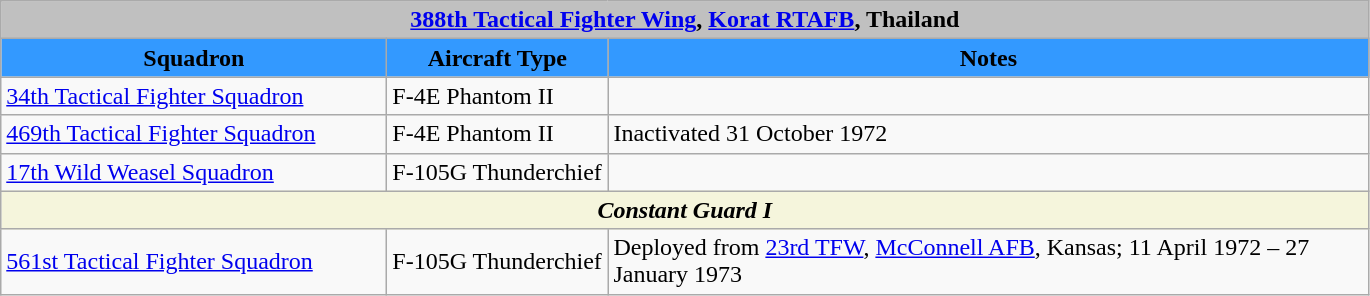<table class="wikitable">
<tr>
<td colspan="3" bgcolor=silver align=center><strong><a href='#'>388th Tactical Fighter Wing</a>, <a href='#'>Korat RTAFB</a>, Thailand</strong></td>
</tr>
<tr style="background: #3399ff;">
<td scope="col" style="width:250px;"align=center><span> <strong>Squadron</strong></span></td>
<td scope="col" style="width:140px;"align=center><span> <strong>Aircraft Type</strong></span></td>
<td scope="col" style="width:500px;"align=center><span> <strong>Notes</strong></span></td>
</tr>
<tr>
<td><a href='#'>34th Tactical Fighter Squadron</a></td>
<td>F-4E Phantom II</td>
<td></td>
</tr>
<tr>
<td><a href='#'>469th Tactical Fighter Squadron</a></td>
<td>F-4E Phantom II</td>
<td>Inactivated 31 October 1972</td>
</tr>
<tr>
<td><a href='#'>17th Wild Weasel Squadron</a></td>
<td>F-105G Thunderchief</td>
<td></td>
</tr>
<tr>
<td colspan="3" bgcolor=beige align=center><strong><em>Constant Guard I</em></strong></td>
</tr>
<tr>
<td><a href='#'>561st Tactical Fighter Squadron</a></td>
<td>F-105G Thunderchief</td>
<td>Deployed from <a href='#'>23rd TFW</a>, <a href='#'>McConnell AFB</a>, Kansas; 11 April 1972 – 27 January 1973</td>
</tr>
</table>
